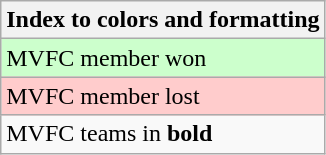<table class="wikitable">
<tr>
<th>Index to colors and formatting</th>
</tr>
<tr style="background:#cfc;">
<td>MVFC member won</td>
</tr>
<tr style="background:#fcc;">
<td>MVFC member lost</td>
</tr>
<tr>
<td>MVFC teams in <strong>bold</strong></td>
</tr>
</table>
